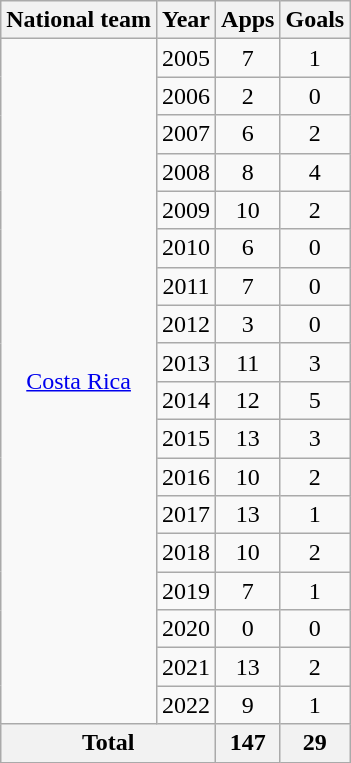<table class="wikitable" style="text-align:center">
<tr>
<th>National team</th>
<th>Year</th>
<th>Apps</th>
<th>Goals</th>
</tr>
<tr>
<td rowspan="18"><a href='#'>Costa Rica</a></td>
<td>2005</td>
<td>7</td>
<td>1</td>
</tr>
<tr>
<td>2006</td>
<td>2</td>
<td>0</td>
</tr>
<tr>
<td>2007</td>
<td>6</td>
<td>2</td>
</tr>
<tr>
<td>2008</td>
<td>8</td>
<td>4</td>
</tr>
<tr>
<td>2009</td>
<td>10</td>
<td>2</td>
</tr>
<tr>
<td>2010</td>
<td>6</td>
<td>0</td>
</tr>
<tr>
<td>2011</td>
<td>7</td>
<td>0</td>
</tr>
<tr>
<td>2012</td>
<td>3</td>
<td>0</td>
</tr>
<tr>
<td>2013</td>
<td>11</td>
<td>3</td>
</tr>
<tr>
<td>2014</td>
<td>12</td>
<td>5</td>
</tr>
<tr>
<td>2015</td>
<td>13</td>
<td>3</td>
</tr>
<tr>
<td>2016</td>
<td>10</td>
<td>2</td>
</tr>
<tr>
<td>2017</td>
<td>13</td>
<td>1</td>
</tr>
<tr>
<td>2018</td>
<td>10</td>
<td>2</td>
</tr>
<tr>
<td>2019</td>
<td>7</td>
<td>1</td>
</tr>
<tr>
<td>2020</td>
<td>0</td>
<td>0</td>
</tr>
<tr>
<td>2021</td>
<td>13</td>
<td>2</td>
</tr>
<tr>
<td>2022</td>
<td>9</td>
<td>1</td>
</tr>
<tr>
<th colspan="2">Total</th>
<th>147</th>
<th>29</th>
</tr>
</table>
